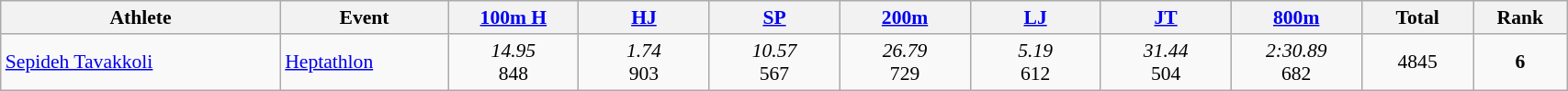<table class="wikitable" width="90%" style="text-align:center; font-size:90%">
<tr>
<th width="15%">Athlete</th>
<th width="9%">Event</th>
<th width="7%"><a href='#'>100m H</a></th>
<th width="7%"><a href='#'>HJ</a></th>
<th width="7%"><a href='#'>SP</a></th>
<th width="7%"><a href='#'>200m</a></th>
<th width="7%"><a href='#'>LJ</a></th>
<th width="7%"><a href='#'>JT</a></th>
<th width="7%"><a href='#'>800m</a></th>
<th width="6%">Total</th>
<th width="5%">Rank</th>
</tr>
<tr>
<td align="left"><a href='#'>Sepideh Tavakkoli</a></td>
<td align="left"><a href='#'>Heptathlon</a></td>
<td><em>14.95</em><br>848</td>
<td><em>1.74</em><br>903</td>
<td><em>10.57</em><br>567</td>
<td><em>26.79</em><br>729</td>
<td><em>5.19</em><br>612</td>
<td><em>31.44</em><br>504</td>
<td><em>2:30.89</em><br>682</td>
<td>4845</td>
<td><strong>6</strong></td>
</tr>
</table>
